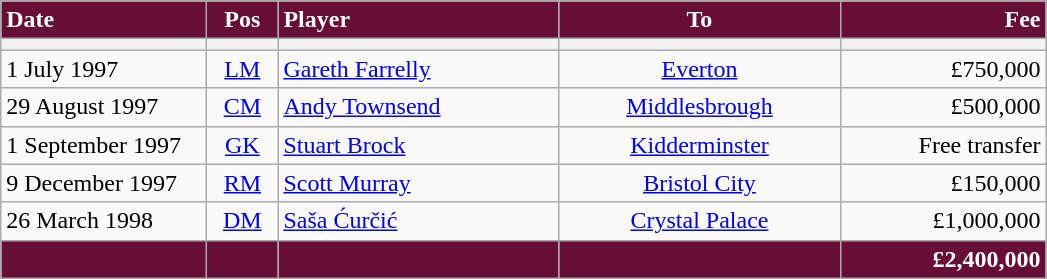<table class="wikitable">
<tr>
<th style="background:#670E36; color:#ffffff; text-align:left; width:130px">Date</th>
<th style="background:#670E36; color:#ffffff; text-align:center; width:40px">Pos</th>
<th style="background:#670E36; color:#ffffff; text-align:left; width:180px">Player</th>
<th style="background:#670E36; color:#ffffff; text-align:center; width:180px">To</th>
<th style="background:#670E36; color:#ffffff; text-align:right; width:130px">Fee</th>
</tr>
<tr>
<th></th>
<th></th>
<th></th>
<th></th>
<th></th>
</tr>
<tr>
<td>1 July 1997</td>
<td style="text-align:center;"><a href='#'>LM</a></td>
<td> <a href='#'>Gareth Farrelly</a></td>
<td style="text-align:center;"><a href='#'>Everton</a></td>
<td style="text-align:right;">£750,000</td>
</tr>
<tr>
<td>29 August 1997</td>
<td style="text-align:center;"><a href='#'>CM</a></td>
<td> <a href='#'>Andy Townsend</a></td>
<td style="text-align:center;"><a href='#'>Middlesbrough</a></td>
<td style="text-align:right;">£500,000</td>
</tr>
<tr>
<td>1 September 1997</td>
<td style="text-align:center;"><a href='#'>GK</a></td>
<td><a href='#'>Stuart Brock</a></td>
<td style="text-align:center;"><a href='#'>Kidderminster</a></td>
<td style="text-align:right;">Free transfer</td>
</tr>
<tr>
<td>9 December 1997</td>
<td style="text-align:center;"><a href='#'>RM</a></td>
<td> <a href='#'>Scott Murray</a></td>
<td style="text-align:center;"><a href='#'>Bristol City</a></td>
<td style="text-align:right;">£150,000</td>
</tr>
<tr>
<td>26 March 1998</td>
<td style="text-align:center;"><a href='#'>DM</a></td>
<td> <a href='#'>Saša Ćurčić</a></td>
<td style="text-align:center;"><a href='#'>Crystal Palace</a></td>
<td style="text-align:right;">£1,000,000</td>
</tr>
<tr>
<th style="background:#670E36;"></th>
<th style="background:#670E36;"></th>
<th style="background:#670E36;"></th>
<th style="background:#670E36;"></th>
<th style="background:#670E36; color:#ffffff; text-align:right;"><strong>£2,400,000</strong></th>
</tr>
</table>
